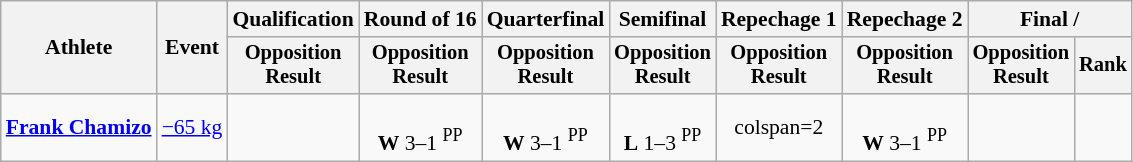<table class="wikitable" style="font-size:90%">
<tr>
<th rowspan=2>Athlete</th>
<th rowspan=2>Event</th>
<th>Qualification</th>
<th>Round of 16</th>
<th>Quarterfinal</th>
<th>Semifinal</th>
<th>Repechage 1</th>
<th>Repechage 2</th>
<th colspan=2>Final / </th>
</tr>
<tr style="font-size: 95%">
<th>Opposition<br>Result</th>
<th>Opposition<br>Result</th>
<th>Opposition<br>Result</th>
<th>Opposition<br>Result</th>
<th>Opposition<br>Result</th>
<th>Opposition<br>Result</th>
<th>Opposition<br>Result</th>
<th>Rank</th>
</tr>
<tr align=center>
<td align=left><strong><a href='#'>Frank Chamizo</a></strong></td>
<td align=left><a href='#'>−65 kg</a></td>
<td></td>
<td><br><strong>W</strong> 3–1 <sup>PP</sup></td>
<td><br><strong>W</strong> 3–1 <sup>PP</sup></td>
<td><br><strong>L</strong> 1–3 <sup>PP</sup></td>
<td>colspan=2 </td>
<td><br><strong>W</strong> 3–1 <sup>PP</sup></td>
<td></td>
</tr>
</table>
